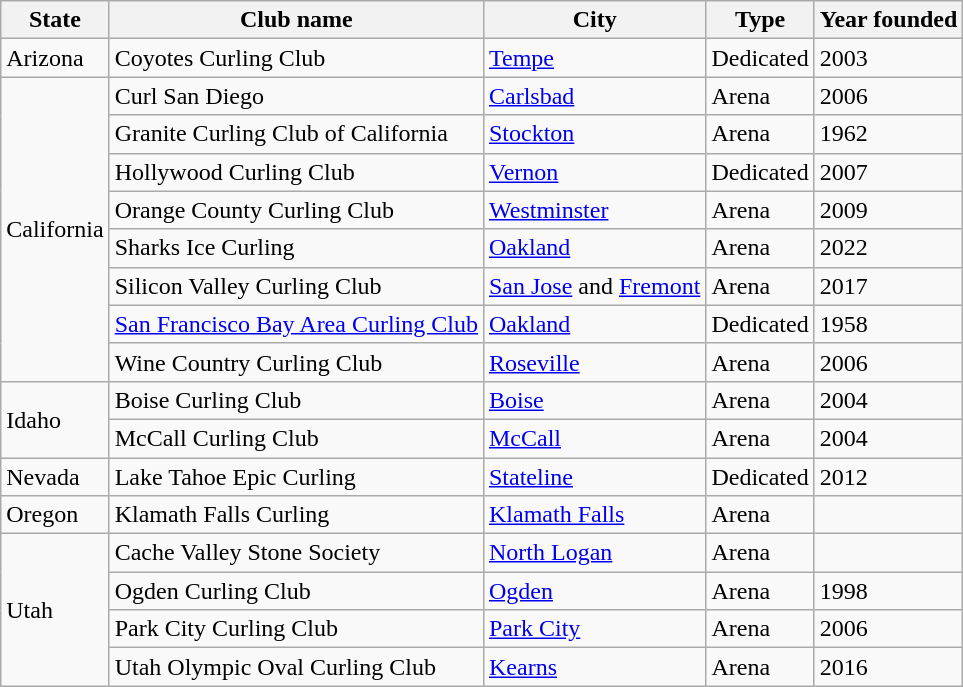<table class="wikitable">
<tr>
<th>State</th>
<th>Club name</th>
<th>City</th>
<th>Type</th>
<th>Year founded</th>
</tr>
<tr>
<td>Arizona</td>
<td>Coyotes Curling Club</td>
<td><a href='#'>Tempe</a></td>
<td>Dedicated</td>
<td>2003</td>
</tr>
<tr>
<td rowspan="8">California</td>
<td>Curl San Diego</td>
<td><a href='#'>Carlsbad</a></td>
<td>Arena</td>
<td>2006</td>
</tr>
<tr>
<td>Granite Curling Club of California</td>
<td><a href='#'>Stockton</a></td>
<td>Arena</td>
<td>1962</td>
</tr>
<tr>
<td>Hollywood Curling Club</td>
<td><a href='#'>Vernon</a></td>
<td>Dedicated</td>
<td>2007</td>
</tr>
<tr>
<td>Orange County Curling Club</td>
<td><a href='#'>Westminster</a></td>
<td>Arena</td>
<td>2009</td>
</tr>
<tr>
<td>Sharks Ice Curling</td>
<td><a href='#'>Oakland</a></td>
<td>Arena</td>
<td>2022</td>
</tr>
<tr>
<td>Silicon Valley Curling Club</td>
<td><a href='#'>San Jose</a> and <a href='#'>Fremont</a></td>
<td>Arena</td>
<td>2017</td>
</tr>
<tr>
<td><a href='#'>San Francisco Bay Area Curling Club</a></td>
<td><a href='#'>Oakland</a></td>
<td>Dedicated</td>
<td>1958</td>
</tr>
<tr>
<td>Wine Country Curling Club</td>
<td><a href='#'>Roseville</a></td>
<td>Arena</td>
<td>2006</td>
</tr>
<tr>
<td rowspan="2">Idaho</td>
<td>Boise Curling Club</td>
<td><a href='#'>Boise</a></td>
<td>Arena</td>
<td>2004</td>
</tr>
<tr>
<td>McCall Curling Club</td>
<td><a href='#'>McCall</a></td>
<td>Arena</td>
<td>2004</td>
</tr>
<tr>
<td>Nevada</td>
<td>Lake Tahoe Epic Curling</td>
<td><a href='#'>Stateline</a></td>
<td>Dedicated</td>
<td>2012</td>
</tr>
<tr>
<td>Oregon</td>
<td>Klamath Falls Curling</td>
<td><a href='#'>Klamath Falls</a></td>
<td>Arena</td>
<td></td>
</tr>
<tr>
<td rowspan="4">Utah</td>
<td>Cache Valley Stone Society</td>
<td><a href='#'>North Logan</a></td>
<td>Arena</td>
<td></td>
</tr>
<tr>
<td>Ogden Curling Club</td>
<td><a href='#'>Ogden</a></td>
<td>Arena</td>
<td>1998</td>
</tr>
<tr>
<td>Park City Curling Club</td>
<td><a href='#'>Park City</a></td>
<td>Arena</td>
<td>2006</td>
</tr>
<tr>
<td>Utah Olympic Oval Curling Club</td>
<td><a href='#'>Kearns</a></td>
<td>Arena</td>
<td>2016</td>
</tr>
</table>
